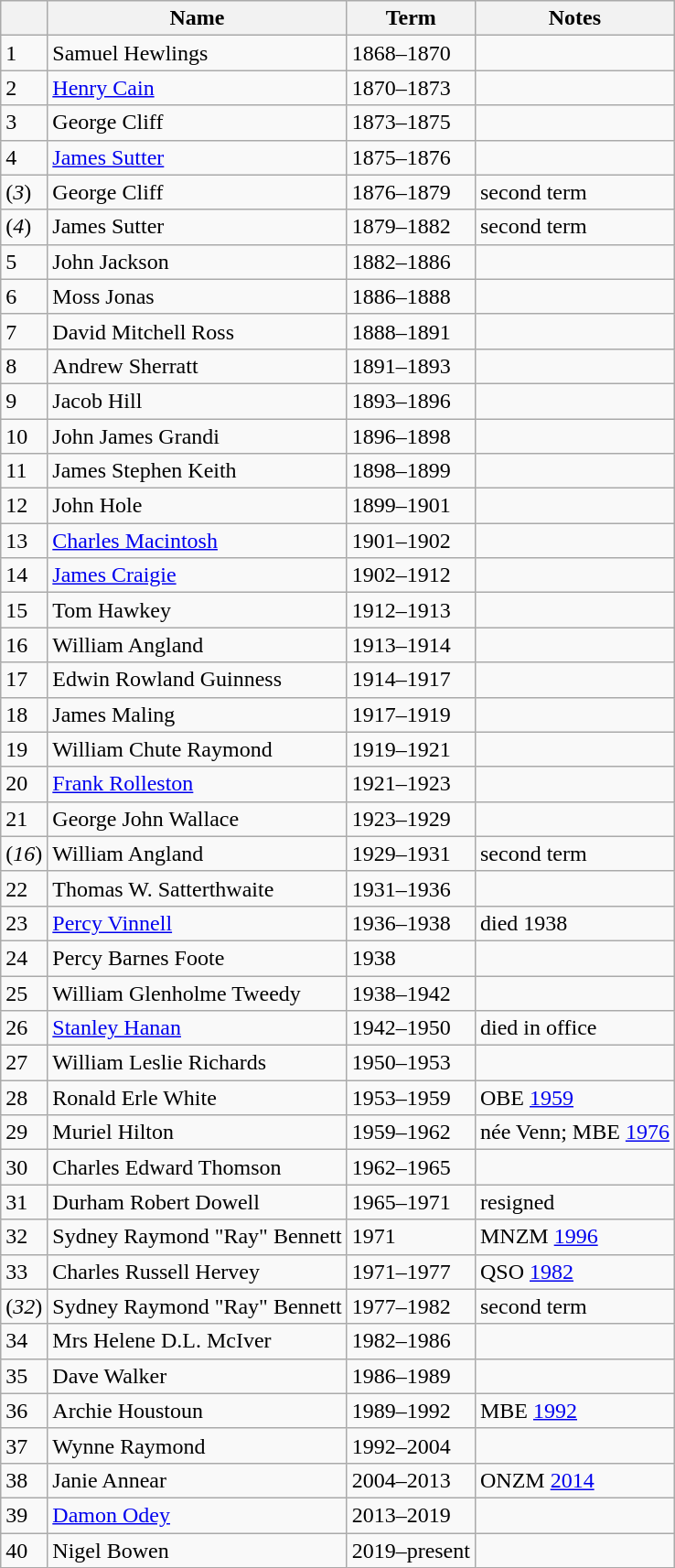<table class="wikitable">
<tr>
<th></th>
<th>Name</th>
<th>Term</th>
<th>Notes</th>
</tr>
<tr>
<td>1</td>
<td>Samuel Hewlings</td>
<td>1868–1870</td>
<td></td>
</tr>
<tr>
<td>2</td>
<td><a href='#'>Henry Cain</a></td>
<td>1870–1873</td>
<td></td>
</tr>
<tr>
<td>3</td>
<td>George Cliff</td>
<td>1873–1875</td>
<td></td>
</tr>
<tr>
<td>4</td>
<td><a href='#'>James Sutter</a></td>
<td>1875–1876</td>
<td></td>
</tr>
<tr>
<td>(<em>3</em>)</td>
<td>George Cliff</td>
<td>1876–1879</td>
<td>second term</td>
</tr>
<tr>
<td>(<em>4</em>)</td>
<td>James Sutter</td>
<td>1879–1882</td>
<td>second term</td>
</tr>
<tr>
<td>5</td>
<td>John Jackson</td>
<td>1882–1886</td>
<td></td>
</tr>
<tr>
<td>6</td>
<td>Moss Jonas</td>
<td>1886–1888</td>
<td></td>
</tr>
<tr>
<td>7</td>
<td>David Mitchell Ross</td>
<td>1888–1891</td>
<td></td>
</tr>
<tr>
<td>8</td>
<td>Andrew Sherratt</td>
<td>1891–1893</td>
<td></td>
</tr>
<tr>
<td>9</td>
<td>Jacob Hill</td>
<td>1893–1896</td>
<td></td>
</tr>
<tr>
<td>10</td>
<td>John James Grandi</td>
<td>1896–1898</td>
<td></td>
</tr>
<tr>
<td>11</td>
<td>James Stephen Keith</td>
<td>1898–1899</td>
<td></td>
</tr>
<tr>
<td>12</td>
<td>John Hole</td>
<td>1899–1901</td>
<td></td>
</tr>
<tr>
<td>13</td>
<td><a href='#'>Charles Macintosh</a></td>
<td>1901–1902</td>
<td></td>
</tr>
<tr>
<td>14</td>
<td><a href='#'>James Craigie</a></td>
<td>1902–1912</td>
<td></td>
</tr>
<tr>
<td>15</td>
<td>Tom Hawkey</td>
<td>1912–1913</td>
<td></td>
</tr>
<tr>
<td>16</td>
<td>William Angland</td>
<td>1913–1914</td>
<td></td>
</tr>
<tr>
<td>17</td>
<td>Edwin Rowland Guinness</td>
<td>1914–1917</td>
<td></td>
</tr>
<tr>
<td>18</td>
<td>James Maling</td>
<td>1917–1919</td>
<td></td>
</tr>
<tr>
<td>19</td>
<td>William Chute Raymond</td>
<td>1919–1921</td>
<td></td>
</tr>
<tr>
<td>20</td>
<td><a href='#'>Frank Rolleston</a></td>
<td>1921–1923</td>
<td></td>
</tr>
<tr>
<td>21</td>
<td>George John Wallace</td>
<td>1923–1929</td>
<td></td>
</tr>
<tr>
<td>(<em>16</em>)</td>
<td>William Angland</td>
<td>1929–1931</td>
<td>second term</td>
</tr>
<tr>
<td>22</td>
<td>Thomas W. Satterthwaite</td>
<td>1931–1936</td>
<td></td>
</tr>
<tr>
<td>23</td>
<td><a href='#'>Percy Vinnell</a></td>
<td>1936–1938</td>
<td>died 1938</td>
</tr>
<tr>
<td>24</td>
<td>Percy Barnes Foote</td>
<td>1938</td>
<td></td>
</tr>
<tr>
<td>25</td>
<td>William Glenholme Tweedy</td>
<td>1938–1942</td>
<td></td>
</tr>
<tr>
<td>26</td>
<td><a href='#'>Stanley Hanan</a></td>
<td>1942–1950</td>
<td>died in office</td>
</tr>
<tr>
<td>27</td>
<td>William Leslie Richards</td>
<td>1950–1953</td>
<td></td>
</tr>
<tr>
<td>28</td>
<td>Ronald Erle White</td>
<td>1953–1959</td>
<td>OBE <a href='#'>1959</a></td>
</tr>
<tr>
<td>29</td>
<td>Muriel Hilton</td>
<td>1959–1962</td>
<td>née Venn; MBE <a href='#'>1976</a></td>
</tr>
<tr>
<td>30</td>
<td>Charles Edward Thomson</td>
<td>1962–1965</td>
<td></td>
</tr>
<tr>
<td>31</td>
<td>Durham Robert Dowell</td>
<td>1965–1971</td>
<td>resigned</td>
</tr>
<tr>
<td>32</td>
<td>Sydney Raymond "Ray" Bennett</td>
<td>1971</td>
<td>MNZM <a href='#'>1996</a></td>
</tr>
<tr>
<td>33</td>
<td>Charles Russell Hervey</td>
<td>1971–1977</td>
<td>QSO <a href='#'>1982</a></td>
</tr>
<tr>
<td>(<em>32</em>)</td>
<td>Sydney Raymond "Ray" Bennett</td>
<td>1977–1982</td>
<td>second term</td>
</tr>
<tr>
<td>34</td>
<td>Mrs Helene D.L. McIver</td>
<td>1982–1986</td>
<td></td>
</tr>
<tr>
<td>35</td>
<td>Dave Walker</td>
<td>1986–1989</td>
<td></td>
</tr>
<tr>
<td>36</td>
<td>Archie Houstoun</td>
<td>1989–1992</td>
<td>MBE <a href='#'>1992</a></td>
</tr>
<tr>
<td>37</td>
<td>Wynne Raymond</td>
<td>1992–2004</td>
<td></td>
</tr>
<tr>
<td>38</td>
<td>Janie Annear</td>
<td>2004–2013</td>
<td>ONZM <a href='#'>2014</a></td>
</tr>
<tr>
<td>39</td>
<td><a href='#'>Damon Odey</a></td>
<td>2013–2019</td>
<td></td>
</tr>
<tr>
<td>40</td>
<td>Nigel Bowen</td>
<td>2019–present</td>
<td></td>
</tr>
</table>
